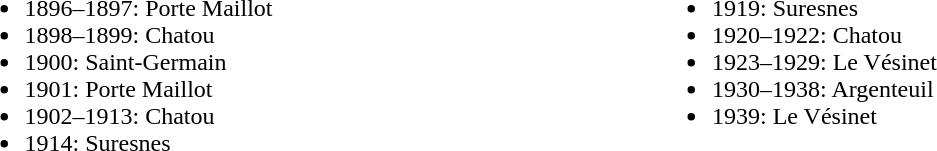<table style="width:70%;">
<tr>
<td valign="top"><br><ul><li>1896–1897: Porte Maillot</li><li>1898–1899: Chatou</li><li>1900: Saint-Germain</li><li>1901: Porte Maillot</li><li>1902–1913: Chatou</li><li>1914: Suresnes</li></ul></td>
<td valign="top"><br><ul><li>1919: Suresnes</li><li>1920–1922: Chatou</li><li>1923–1929: Le Vésinet</li><li>1930–1938: Argenteuil</li><li>1939: Le Vésinet</li></ul></td>
</tr>
</table>
